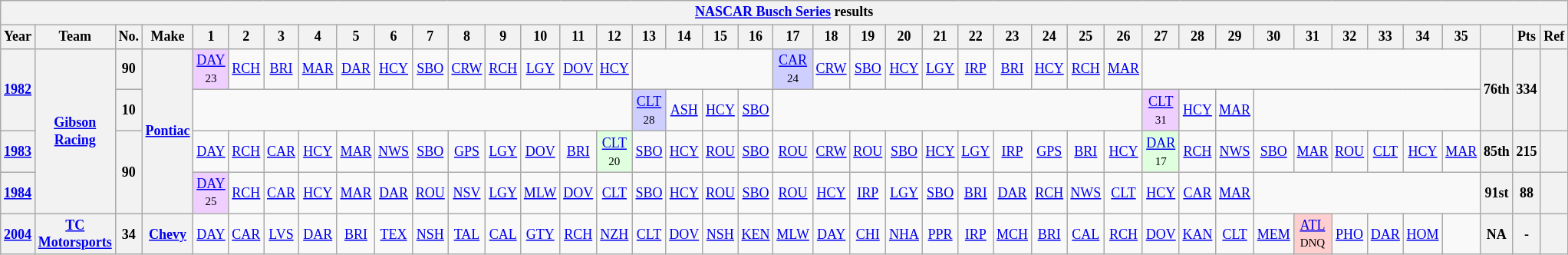<table class="wikitable" style="text-align:center; font-size:75%">
<tr>
<th colspan=42><a href='#'>NASCAR Busch Series</a> results</th>
</tr>
<tr>
<th>Year</th>
<th>Team</th>
<th>No.</th>
<th>Make</th>
<th>1</th>
<th>2</th>
<th>3</th>
<th>4</th>
<th>5</th>
<th>6</th>
<th>7</th>
<th>8</th>
<th>9</th>
<th>10</th>
<th>11</th>
<th>12</th>
<th>13</th>
<th>14</th>
<th>15</th>
<th>16</th>
<th>17</th>
<th>18</th>
<th>19</th>
<th>20</th>
<th>21</th>
<th>22</th>
<th>23</th>
<th>24</th>
<th>25</th>
<th>26</th>
<th>27</th>
<th>28</th>
<th>29</th>
<th>30</th>
<th>31</th>
<th>32</th>
<th>33</th>
<th>34</th>
<th>35</th>
<th></th>
<th>Pts</th>
<th>Ref</th>
</tr>
<tr>
<th rowspan=2><a href='#'>1982</a></th>
<th rowspan=4><a href='#'>Gibson Racing</a></th>
<th>90</th>
<th rowspan=4><a href='#'>Pontiac</a></th>
<td style="background:#EFCFFF;"><a href='#'>DAY</a><br><small>23</small></td>
<td><a href='#'>RCH</a></td>
<td><a href='#'>BRI</a></td>
<td><a href='#'>MAR</a></td>
<td><a href='#'>DAR</a></td>
<td><a href='#'>HCY</a></td>
<td><a href='#'>SBO</a></td>
<td><a href='#'>CRW</a></td>
<td><a href='#'>RCH</a></td>
<td><a href='#'>LGY</a></td>
<td><a href='#'>DOV</a></td>
<td><a href='#'>HCY</a></td>
<td colspan=4></td>
<td style="background:#CFCFFF;"><a href='#'>CAR</a><br><small>24</small></td>
<td><a href='#'>CRW</a></td>
<td><a href='#'>SBO</a></td>
<td><a href='#'>HCY</a></td>
<td><a href='#'>LGY</a></td>
<td><a href='#'>IRP</a></td>
<td><a href='#'>BRI</a></td>
<td><a href='#'>HCY</a></td>
<td><a href='#'>RCH</a></td>
<td><a href='#'>MAR</a></td>
<td colspan=9></td>
<th rowspan=2>76th</th>
<th rowspan=2>334</th>
<th rowspan=2></th>
</tr>
<tr>
<th>10</th>
<td colspan=12></td>
<td style="background:#CFCFFF;"><a href='#'>CLT</a><br><small>28</small></td>
<td><a href='#'>ASH</a></td>
<td><a href='#'>HCY</a></td>
<td><a href='#'>SBO</a></td>
<td colspan=10></td>
<td style="background:#EFCFFF;"><a href='#'>CLT</a><br><small>31</small></td>
<td><a href='#'>HCY</a></td>
<td><a href='#'>MAR</a></td>
<td colspan=6></td>
</tr>
<tr>
<th><a href='#'>1983</a></th>
<th rowspan=2>90</th>
<td><a href='#'>DAY</a></td>
<td><a href='#'>RCH</a></td>
<td><a href='#'>CAR</a></td>
<td><a href='#'>HCY</a></td>
<td><a href='#'>MAR</a></td>
<td><a href='#'>NWS</a></td>
<td><a href='#'>SBO</a></td>
<td><a href='#'>GPS</a></td>
<td><a href='#'>LGY</a></td>
<td><a href='#'>DOV</a></td>
<td><a href='#'>BRI</a></td>
<td style="background:#DFFFDF;"><a href='#'>CLT</a><br><small>20</small></td>
<td><a href='#'>SBO</a></td>
<td><a href='#'>HCY</a></td>
<td><a href='#'>ROU</a></td>
<td><a href='#'>SBO</a></td>
<td><a href='#'>ROU</a></td>
<td><a href='#'>CRW</a></td>
<td><a href='#'>ROU</a></td>
<td><a href='#'>SBO</a></td>
<td><a href='#'>HCY</a></td>
<td><a href='#'>LGY</a></td>
<td><a href='#'>IRP</a></td>
<td><a href='#'>GPS</a></td>
<td><a href='#'>BRI</a></td>
<td><a href='#'>HCY</a></td>
<td style="background:#DFFFDF;"><a href='#'>DAR</a><br><small>17</small></td>
<td><a href='#'>RCH</a></td>
<td><a href='#'>NWS</a></td>
<td><a href='#'>SBO</a></td>
<td><a href='#'>MAR</a></td>
<td><a href='#'>ROU</a></td>
<td><a href='#'>CLT</a></td>
<td><a href='#'>HCY</a></td>
<td><a href='#'>MAR</a></td>
<th>85th</th>
<th>215</th>
<th></th>
</tr>
<tr>
<th><a href='#'>1984</a></th>
<td style="background:#EFCFFF;"><a href='#'>DAY</a><br><small>25</small></td>
<td><a href='#'>RCH</a></td>
<td><a href='#'>CAR</a></td>
<td><a href='#'>HCY</a></td>
<td><a href='#'>MAR</a></td>
<td><a href='#'>DAR</a></td>
<td><a href='#'>ROU</a></td>
<td><a href='#'>NSV</a></td>
<td><a href='#'>LGY</a></td>
<td><a href='#'>MLW</a></td>
<td><a href='#'>DOV</a></td>
<td><a href='#'>CLT</a></td>
<td><a href='#'>SBO</a></td>
<td><a href='#'>HCY</a></td>
<td><a href='#'>ROU</a></td>
<td><a href='#'>SBO</a></td>
<td><a href='#'>ROU</a></td>
<td><a href='#'>HCY</a></td>
<td><a href='#'>IRP</a></td>
<td><a href='#'>LGY</a></td>
<td><a href='#'>SBO</a></td>
<td><a href='#'>BRI</a></td>
<td><a href='#'>DAR</a></td>
<td><a href='#'>RCH</a></td>
<td><a href='#'>NWS</a></td>
<td><a href='#'>CLT</a></td>
<td><a href='#'>HCY</a></td>
<td><a href='#'>CAR</a></td>
<td><a href='#'>MAR</a></td>
<td colspan=6></td>
<th>91st</th>
<th>88</th>
<th></th>
</tr>
<tr>
<th><a href='#'>2004</a></th>
<th><a href='#'>TC Motorsports</a></th>
<th>34</th>
<th><a href='#'>Chevy</a></th>
<td><a href='#'>DAY</a></td>
<td><a href='#'>CAR</a></td>
<td><a href='#'>LVS</a></td>
<td><a href='#'>DAR</a></td>
<td><a href='#'>BRI</a></td>
<td><a href='#'>TEX</a></td>
<td><a href='#'>NSH</a></td>
<td><a href='#'>TAL</a></td>
<td><a href='#'>CAL</a></td>
<td><a href='#'>GTY</a></td>
<td><a href='#'>RCH</a></td>
<td><a href='#'>NZH</a></td>
<td><a href='#'>CLT</a></td>
<td><a href='#'>DOV</a></td>
<td><a href='#'>NSH</a></td>
<td><a href='#'>KEN</a></td>
<td><a href='#'>MLW</a></td>
<td><a href='#'>DAY</a></td>
<td><a href='#'>CHI</a></td>
<td><a href='#'>NHA</a></td>
<td><a href='#'>PPR</a></td>
<td><a href='#'>IRP</a></td>
<td><a href='#'>MCH</a></td>
<td><a href='#'>BRI</a></td>
<td><a href='#'>CAL</a></td>
<td><a href='#'>RCH</a></td>
<td><a href='#'>DOV</a></td>
<td><a href='#'>KAN</a></td>
<td><a href='#'>CLT</a></td>
<td><a href='#'>MEM</a></td>
<td style="background:#FFCFCF;"><a href='#'>ATL</a><br><small>DNQ</small></td>
<td><a href='#'>PHO</a></td>
<td><a href='#'>DAR</a></td>
<td><a href='#'>HOM</a></td>
<td></td>
<th>NA</th>
<th>-</th>
<th></th>
</tr>
</table>
